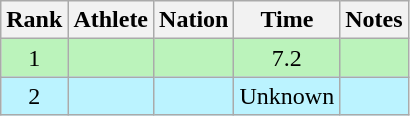<table class="wikitable sortable" style="text-align:center">
<tr>
<th>Rank</th>
<th>Athlete</th>
<th>Nation</th>
<th>Time</th>
<th>Notes</th>
</tr>
<tr style="background:#bbf3bb;">
<td>1</td>
<td align=left></td>
<td align=left></td>
<td>7.2</td>
<td></td>
</tr>
<tr style="background:#bbf3ff;">
<td>2</td>
<td align=left></td>
<td align=left></td>
<td>Unknown</td>
<td></td>
</tr>
</table>
